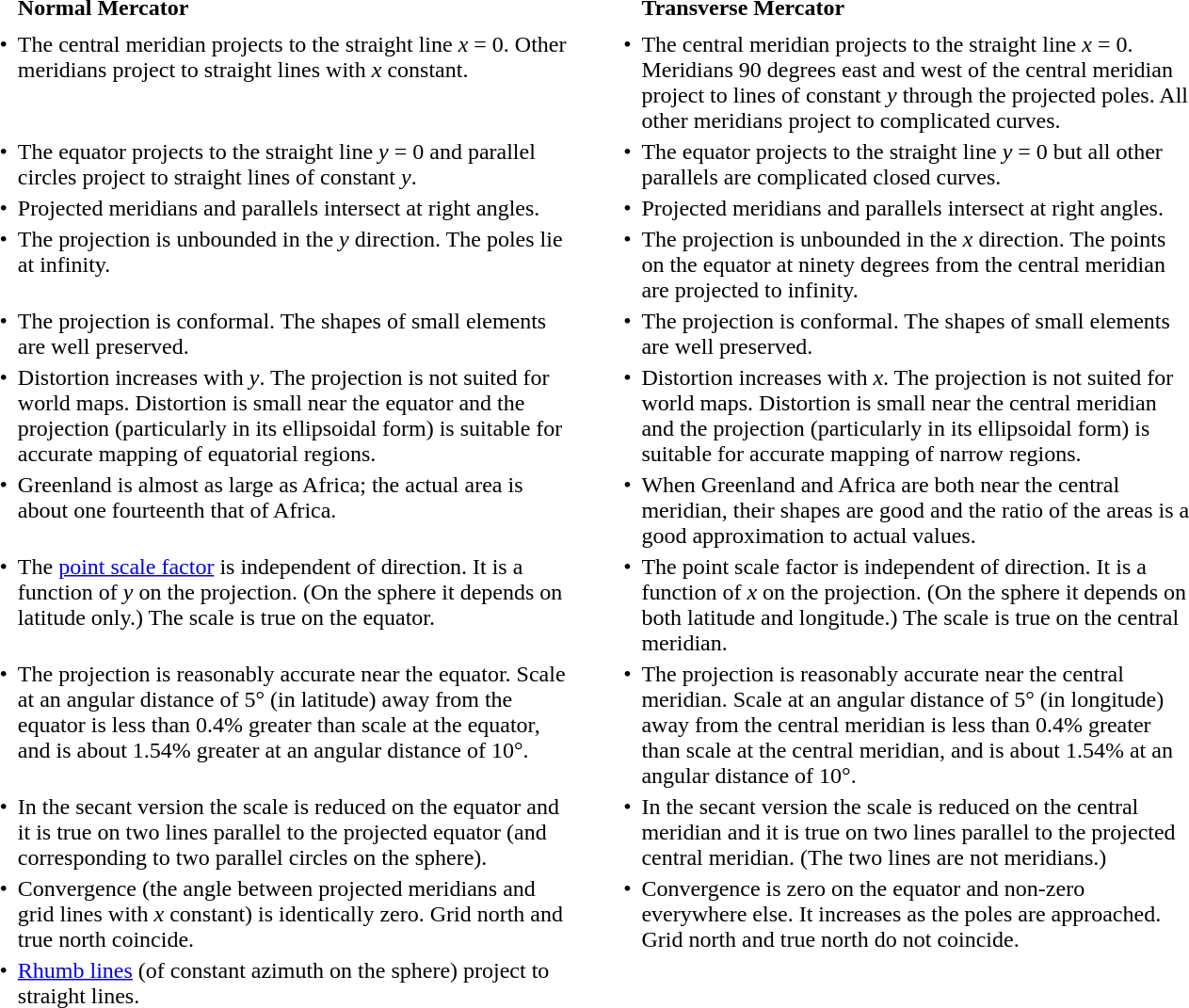<table style="text-align:left" style="margin: 1em auto 1em auto">
<tr valign=top>
<th width="1%"></th>
<th width="36%">Normal Mercator</th>
<th width="3%"></th>
<th width="1%"></th>
<th width="36%">Transverse Mercator</th>
</tr>
<tr valign=top>
<td></td>
<td align="center" width="300px"></td>
<td></td>
<td></td>
<td align="center" width="300px"></td>
</tr>
<tr valign=top>
<td>•</td>
<td>The central meridian projects to the straight line <em>x</em> = 0. Other meridians project to straight lines with <em>x</em> constant.</td>
<td></td>
<td>•</td>
<td>The central meridian projects to the straight line <em>x</em> = 0. Meridians 90 degrees east and west of the central meridian project to lines of constant <em>y</em> through the projected poles. All other meridians project to complicated curves.</td>
</tr>
<tr valign=top>
<td>•</td>
<td>The equator projects to the straight line <em>y</em> = 0 and parallel circles project to straight lines of constant <em>y</em>.</td>
<td></td>
<td>•</td>
<td>The equator projects to the straight line <em>y</em> = 0 but all other parallels are complicated closed curves.</td>
</tr>
<tr valign=top>
<td>•</td>
<td>Projected meridians and parallels intersect at right angles.</td>
<td></td>
<td>•</td>
<td>Projected meridians and parallels intersect at right angles.</td>
</tr>
<tr valign=top>
<td>•</td>
<td>The projection is unbounded in the <em>y</em> direction. The poles lie at infinity.</td>
<td></td>
<td>•</td>
<td>The projection is unbounded in the <em>x</em> direction. The points on the equator at ninety degrees from the central meridian are projected to infinity.</td>
</tr>
<tr valign=top>
<td>•</td>
<td>The projection is conformal. The shapes of small elements are well preserved.</td>
<td></td>
<td>•</td>
<td>The projection is conformal. The shapes of small elements are well preserved.</td>
</tr>
<tr valign=top>
<td>•</td>
<td>Distortion increases with <em>y</em>. The projection is not suited for world maps. Distortion is small near the equator and the projection (particularly in its ellipsoidal form) is suitable for accurate mapping of equatorial regions.</td>
<td></td>
<td>•</td>
<td>Distortion increases with <em>x</em>. The projection is not suited for world maps. Distortion is small near the central meridian and the projection (particularly in its ellipsoidal form) is suitable for accurate mapping of narrow regions.</td>
</tr>
<tr valign=top>
<td>•</td>
<td>Greenland is almost as large as Africa; the actual area is about one fourteenth that of Africa.</td>
<td></td>
<td>•</td>
<td>When Greenland and Africa are both near the central meridian, their shapes are good and the ratio of the areas is a good approximation to actual values.</td>
</tr>
<tr valign=top>
<td>•</td>
<td>The <a href='#'>point scale factor</a> is independent of direction. It is a function of <em>y</em> on the projection. (On the sphere it depends on latitude only.) The scale is true on the equator.</td>
<td></td>
<td>•</td>
<td>The point scale factor is independent of direction. It is a function of <em>x</em> on the projection. (On the sphere it depends on both latitude and longitude.) The scale is true on the central meridian.</td>
</tr>
<tr valign=top>
<td>•</td>
<td>The projection is reasonably accurate near the equator. Scale at an angular distance of 5° (in latitude) away from the equator is less than 0.4% greater than scale at the equator, and is about 1.54% greater at an angular distance of 10°.</td>
<td></td>
<td>•</td>
<td>The projection is reasonably accurate near the central meridian. Scale at an angular distance of 5° (in longitude) away from the central meridian is less than 0.4% greater than scale at the central meridian, and is about 1.54% at an angular distance of 10°.</td>
</tr>
<tr valign=top>
<td>•</td>
<td>In the secant version the scale is reduced on the equator and it is true on two lines parallel to the projected equator (and corresponding to two parallel circles on the sphere).</td>
<td></td>
<td>•</td>
<td>In the secant version the scale is reduced on the central meridian and it is true on two lines parallel to the projected central meridian. (The two lines are not meridians.)</td>
</tr>
<tr valign=top>
<td>•</td>
<td>Convergence (the angle between projected meridians and grid lines with <em>x</em> constant) is identically zero. Grid north and true north coincide.</td>
<td></td>
<td>•</td>
<td>Convergence is zero on the equator and non-zero everywhere else. It increases as the poles are approached. Grid north and true north do not coincide.</td>
</tr>
<tr valign=top>
<td>•</td>
<td><a href='#'>Rhumb lines</a> (of constant azimuth on the sphere) project to straight lines.</td>
<td></td>
<td></td>
<td><br></td>
</tr>
</table>
